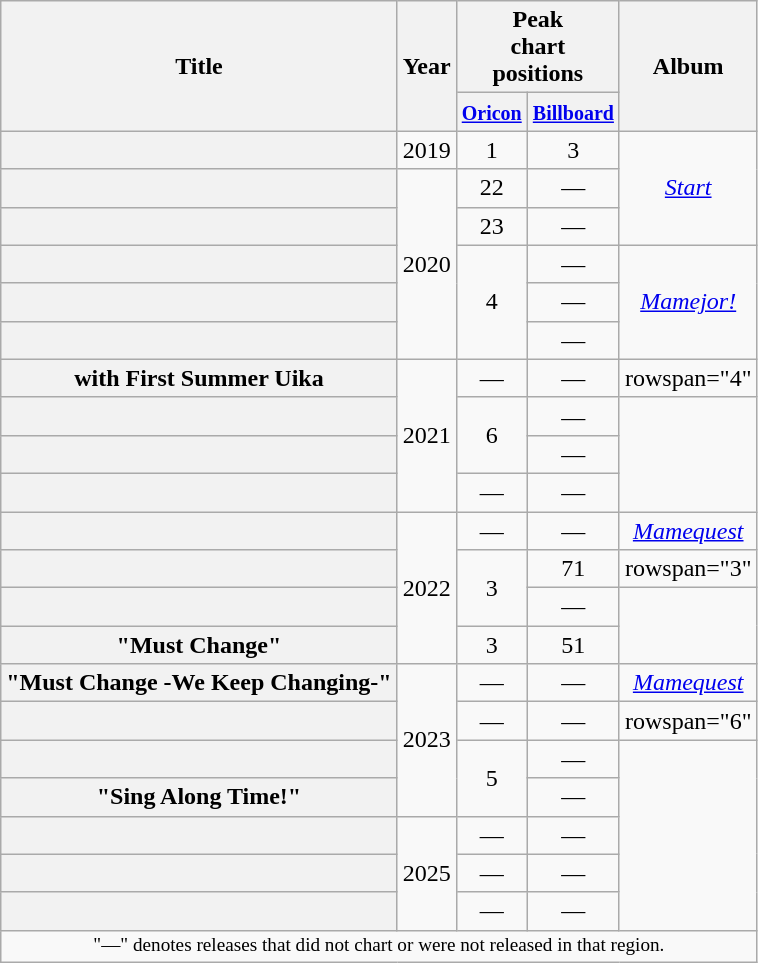<table class="wikitable plainrowheaders" style="text-align:center;">
<tr>
<th scope="col" rowspan="2">Title</th>
<th scope="col" rowspan="2">Year</th>
<th scope="col" colspan="2">Peak <br> chart <br> positions</th>
<th scope="col" rowspan="2">Album</th>
</tr>
<tr>
<th scope="col" style="width:2.5em;"><small><a href='#'>Oricon</a></small></th>
<th scope="col" style="width:2.5em;"><small><a href='#'>Billboard</a></small></th>
</tr>
<tr>
<th scope="row"></th>
<td>2019</td>
<td>1</td>
<td>3</td>
<td rowspan="3"><em><a href='#'>Start</a></em></td>
</tr>
<tr>
<th scope="row"></th>
<td rowspan="5">2020</td>
<td>22</td>
<td>—</td>
</tr>
<tr>
<th scope="row"></th>
<td>23</td>
<td>—</td>
</tr>
<tr>
<th scope="row"></th>
<td rowspan="3">4</td>
<td>—</td>
<td rowspan="3"><em><a href='#'>Mamejor!</a></em></td>
</tr>
<tr>
<th scope="row"></th>
<td>—</td>
</tr>
<tr>
<th scope="row"></th>
<td>—</td>
</tr>
<tr>
<th scope="row"> with First Summer Uika</th>
<td rowspan="4">2021</td>
<td>—</td>
<td>—</td>
<td>rowspan="4" </td>
</tr>
<tr>
<th scope="row"></th>
<td rowspan="2">6</td>
<td>—</td>
</tr>
<tr>
<th scope="row"></th>
<td>—</td>
</tr>
<tr>
<th scope="row"></th>
<td>—</td>
<td>—</td>
</tr>
<tr>
<th scope="row"></th>
<td rowspan="4">2022</td>
<td>—</td>
<td>—</td>
<td><em><a href='#'>Mamequest</a></em></td>
</tr>
<tr>
<th scope="row"></th>
<td rowspan="2">3</td>
<td>71</td>
<td>rowspan="3" </td>
</tr>
<tr>
<th scope="row"></th>
<td>—</td>
</tr>
<tr>
<th scope="row">"Must Change"</th>
<td>3</td>
<td>51</td>
</tr>
<tr>
<th scope="row">"Must Change -We Keep Changing-"</th>
<td rowspan="4">2023</td>
<td>—</td>
<td>—</td>
<td><em><a href='#'>Mamequest</a></em></td>
</tr>
<tr>
<th scope="row"></th>
<td>—</td>
<td>—</td>
<td>rowspan="6" </td>
</tr>
<tr>
<th scope="row"></th>
<td rowspan="2">5</td>
<td>—</td>
</tr>
<tr>
<th scope="row">"Sing Along Time!"</th>
<td>—</td>
</tr>
<tr>
<th scope="row"></th>
<td rowspan="3">2025</td>
<td>—</td>
<td>—</td>
</tr>
<tr>
<th scope="row"></th>
<td>—</td>
<td>—</td>
</tr>
<tr>
<th scope="row"></th>
<td>—</td>
<td>—</td>
</tr>
<tr>
<td colspan="5" style="font-size:80%">"—" denotes releases that did not chart or were not released in that region.</td>
</tr>
</table>
